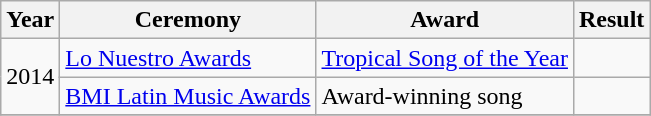<table class="wikitable">
<tr>
<th>Year</th>
<th>Ceremony</th>
<th>Award</th>
<th>Result</th>
</tr>
<tr>
<td rowspan="2">2014</td>
<td><a href='#'>Lo Nuestro Awards</a></td>
<td><a href='#'>Tropical Song of the Year</a></td>
<td></td>
</tr>
<tr>
<td><a href='#'>BMI Latin Music Awards</a></td>
<td>Award-winning song</td>
<td></td>
</tr>
<tr>
</tr>
</table>
